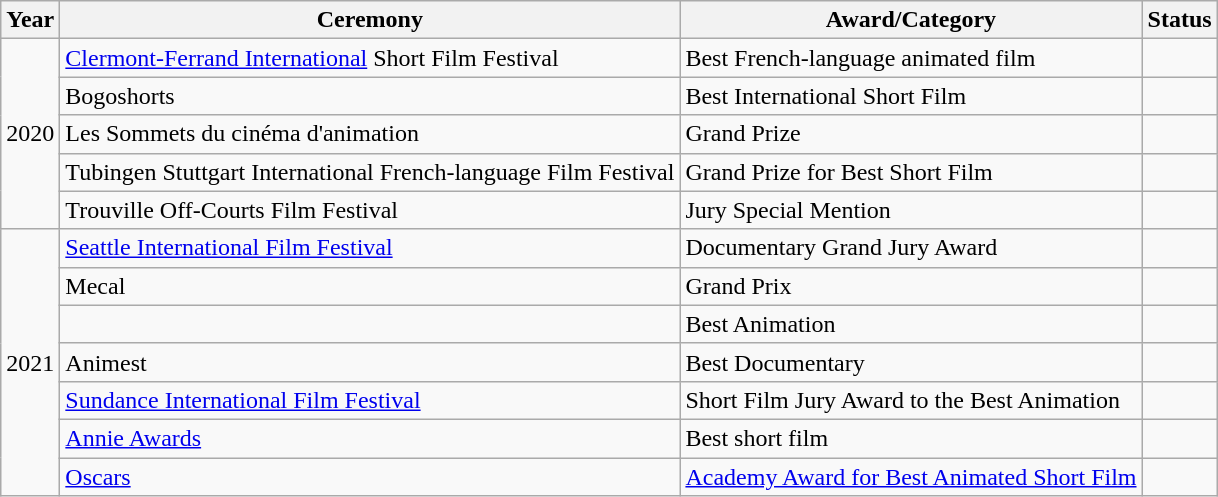<table class="wikitable">
<tr>
<th>Year</th>
<th>Ceremony</th>
<th>Award/Category</th>
<th>Status</th>
</tr>
<tr>
<td rowspan="5">2020</td>
<td><a href='#'>Clermont-Ferrand International</a> Short Film Festival</td>
<td>Best French-language animated film</td>
<td></td>
</tr>
<tr>
<td>Bogoshorts</td>
<td>Best International Short Film</td>
<td></td>
</tr>
<tr>
<td>Les Sommets du cinéma d'animation</td>
<td>Grand Prize</td>
<td></td>
</tr>
<tr>
<td>Tubingen Stuttgart International French-language Film Festival</td>
<td>Grand Prize for Best Short Film</td>
<td></td>
</tr>
<tr>
<td>Trouville Off-Courts Film Festival</td>
<td Jury Special Mention>Jury Special Mention</td>
<td></td>
</tr>
<tr>
<td rowspan="7">2021</td>
<td><a href='#'>Seattle International Film Festival</a></td>
<td>Documentary Grand Jury Award</td>
<td></td>
</tr>
<tr>
<td>Mecal</td>
<td International Competiton>Grand Prix</td>
<td></td>
</tr>
<tr>
<td></td>
<td Special Program>Best Animation</td>
<td></td>
</tr>
<tr>
<td>Animest</td>
<td Best Documentary>Best Documentary</td>
<td></td>
</tr>
<tr>
<td><a href='#'>Sundance International Film Festival</a></td>
<td>Short Film Jury Award to the Best Animation</td>
<td></td>
</tr>
<tr>
<td><a href='#'>Annie Awards</a></td>
<td Best short subject>Best short film</td>
<td></td>
</tr>
<tr>
<td><a href='#'>Oscars</a></td>
<td><a href='#'>Academy Award for Best Animated Short Film</a></td>
<td></td>
</tr>
</table>
